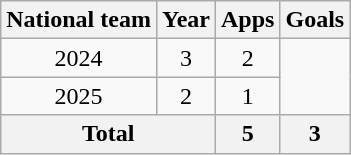<table class=wikitable style=text-align:center>
<tr>
<th>National team</th>
<th>Year</th>
<th>Apps</th>
<th>Goals</th>
</tr>
<tr>
<td>2024</td>
<td>3</td>
<td>2</td>
</tr>
<tr>
<td>2025</td>
<td>2</td>
<td>1</td>
</tr>
<tr>
<th colspan="2">Total</th>
<th>5</th>
<th>3</th>
</tr>
</table>
